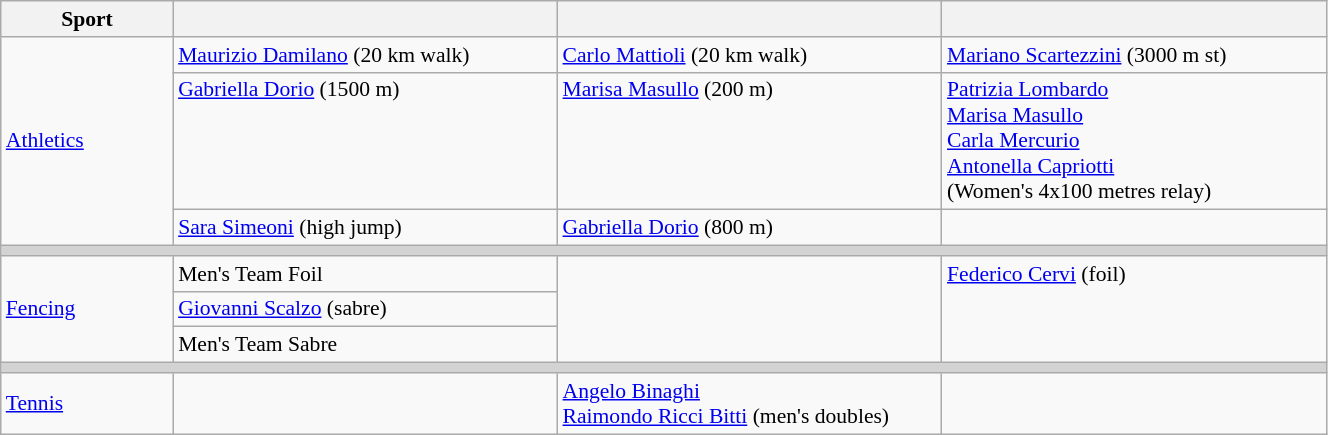<table class="wikitable" width=70% style="font-size:90%; text-align:left;">
<tr>
<th width=13%>Sport</th>
<th width=29%></th>
<th width=29%></th>
<th width=29%></th>
</tr>
<tr>
<td rowspan=3> <a href='#'>Athletics</a></td>
<td><a href='#'>Maurizio Damilano</a> (20 km walk)</td>
<td><a href='#'>Carlo Mattioli</a> (20 km walk)</td>
<td><a href='#'>Mariano Scartezzini</a> (3000 m st)</td>
</tr>
<tr>
<td valign=top><a href='#'>Gabriella Dorio</a> (1500 m)</td>
<td valign=top><a href='#'>Marisa Masullo</a> (200 m)</td>
<td valign=top rowspan=1><a href='#'>Patrizia Lombardo</a><br><a href='#'>Marisa Masullo</a><br><a href='#'>Carla Mercurio</a><br><a href='#'>Antonella Capriotti</a><br>(Women's 4x100 metres relay)</td>
</tr>
<tr>
<td><a href='#'>Sara Simeoni</a> (high jump)</td>
<td><a href='#'>Gabriella Dorio</a> (800 m)</td>
<td></td>
</tr>
<tr bgcolor=lightgrey>
<td colspan=4></td>
</tr>
<tr>
<td rowspan=3> <a href='#'>Fencing</a></td>
<td>Men's Team Foil</td>
<td rowspan=3></td>
<td valign=top rowspan=3><a href='#'>Federico Cervi</a> (foil)</td>
</tr>
<tr>
<td><a href='#'>Giovanni Scalzo</a> (sabre)</td>
</tr>
<tr>
<td>Men's Team Sabre</td>
</tr>
<tr bgcolor=lightgrey>
<td colspan=4></td>
</tr>
<tr>
<td> <a href='#'>Tennis</a></td>
<td></td>
<td><a href='#'>Angelo Binaghi</a><br><a href='#'>Raimondo Ricci Bitti</a> (men's doubles)</td>
<td></td>
</tr>
</table>
